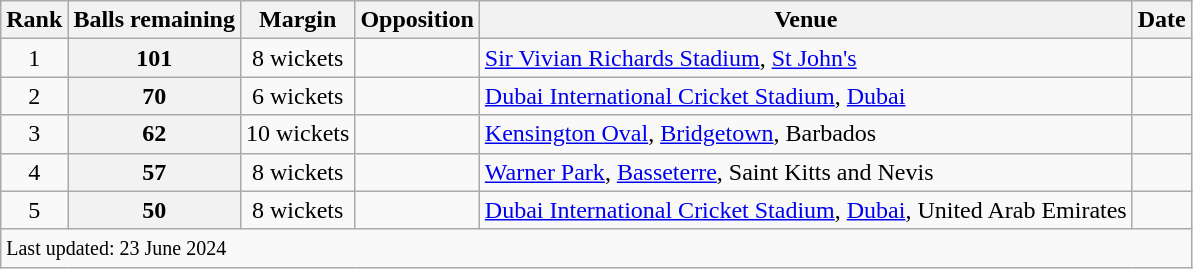<table class="wikitable plainrowheaders">
<tr>
<th scope=col>Rank</th>
<th scope=col>Balls remaining</th>
<th scope=col>Margin</th>
<th scope=col>Opposition</th>
<th scope=col>Venue</th>
<th scope=col>Date</th>
</tr>
<tr>
<td align=center>1</td>
<th scope=row style=text-align:center;>101</th>
<td scope=row style=text-align:center;>8 wickets</td>
<td></td>
<td><a href='#'>Sir Vivian Richards Stadium</a>, <a href='#'>St John's</a></td>
<td> </td>
</tr>
<tr>
<td align=center>2</td>
<th scope=row style=text-align:center;>70</th>
<td scope=row style=text-align:center;>6 wickets</td>
<td></td>
<td><a href='#'>Dubai International Cricket Stadium</a>, <a href='#'>Dubai</a></td>
<td> </td>
</tr>
<tr>
<td align=center>3</td>
<th scope=row style=text-align:center;>62</th>
<td scope=row style=text-align:center;>10 wickets</td>
<td></td>
<td><a href='#'>Kensington Oval</a>, <a href='#'>Bridgetown</a>, Barbados</td>
<td> </td>
</tr>
<tr>
<td align=center>4</td>
<th scope=row style=text-align:center>57</th>
<td scope=row style=text-align:center;>8 wickets</td>
<td></td>
<td><a href='#'>Warner Park</a>, <a href='#'>Basseterre</a>, Saint Kitts and Nevis</td>
<td></td>
</tr>
<tr>
<td align=center>5</td>
<th scope=row style=text-align:center>50</th>
<td scope=row style=text-align:center;>8 wickets</td>
<td></td>
<td><a href='#'>Dubai International Cricket Stadium</a>, <a href='#'>Dubai</a>, United Arab Emirates</td>
<td></td>
</tr>
<tr>
<td colspan=6><small>Last updated: 23 June 2024</small></td>
</tr>
</table>
